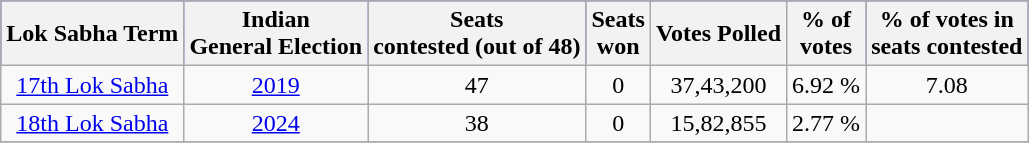<table class="wikitable sortable" style="text-align:center;">
<tr style="background:#00f;">
<th>Lok Sabha Term</th>
<th>Indian<br>General Election</th>
<th>Seats<br>contested (out of 48)</th>
<th>Seats<br>won</th>
<th>Votes Polled</th>
<th>% of<br> votes</th>
<th>% of votes in<br>seats contested</th>
</tr>
<tr>
<td><a href='#'>17th Lok Sabha</a></td>
<td><a href='#'>2019</a></td>
<td>47</td>
<td>0</td>
<td>37,43,200</td>
<td>6.92 %</td>
<td>7.08</td>
</tr>
<tr>
<td><a href='#'>18th Lok Sabha</a></td>
<td><a href='#'>2024</a></td>
<td>38</td>
<td>0</td>
<td>15,82,855</td>
<td>2.77 %</td>
<td></td>
</tr>
<tr>
</tr>
</table>
